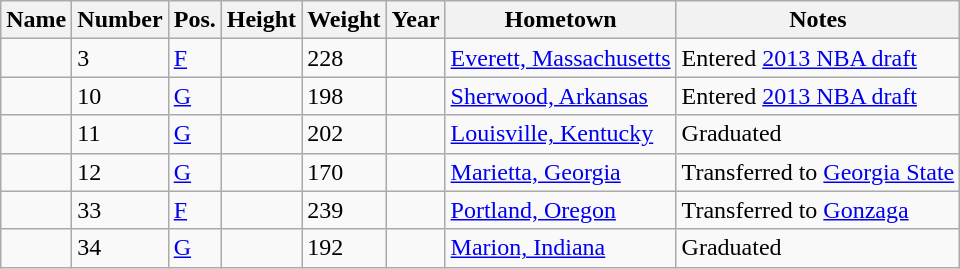<table class="wikitable sortable" border="1">
<tr>
<th>Name</th>
<th>Number</th>
<th>Pos.</th>
<th>Height</th>
<th>Weight</th>
<th>Year</th>
<th>Hometown</th>
<th class="unsortable">Notes</th>
</tr>
<tr>
<td></td>
<td>3</td>
<td><a href='#'>F</a></td>
<td></td>
<td>228</td>
<td></td>
<td><a href='#'>Everett, Massachusetts</a></td>
<td>Entered <a href='#'>2013 NBA draft</a></td>
</tr>
<tr>
<td></td>
<td>10</td>
<td><a href='#'>G</a></td>
<td></td>
<td>198</td>
<td></td>
<td><a href='#'>Sherwood, Arkansas</a></td>
<td>Entered <a href='#'>2013 NBA draft</a></td>
</tr>
<tr>
<td></td>
<td>11</td>
<td><a href='#'>G</a></td>
<td></td>
<td>202</td>
<td></td>
<td><a href='#'>Louisville, Kentucky</a></td>
<td>Graduated</td>
</tr>
<tr>
<td></td>
<td>12</td>
<td><a href='#'>G</a></td>
<td></td>
<td>170</td>
<td></td>
<td><a href='#'>Marietta, Georgia</a></td>
<td>Transferred to <a href='#'>Georgia State</a></td>
</tr>
<tr>
<td></td>
<td>33</td>
<td><a href='#'>F</a></td>
<td></td>
<td>239</td>
<td></td>
<td><a href='#'>Portland, Oregon</a></td>
<td>Transferred to <a href='#'>Gonzaga</a></td>
</tr>
<tr>
<td></td>
<td>34</td>
<td><a href='#'>G</a></td>
<td></td>
<td>192</td>
<td></td>
<td><a href='#'>Marion, Indiana</a></td>
<td>Graduated</td>
</tr>
</table>
